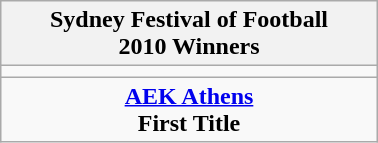<table class="wikitable" style="text-align: center; margin: 0 auto; width: 20%">
<tr>
<th>Sydney Festival of Football<br>2010 Winners</th>
</tr>
<tr>
<td></td>
</tr>
<tr>
<td><strong><a href='#'>AEK Athens</a></strong><br><strong>First Title</strong></td>
</tr>
</table>
